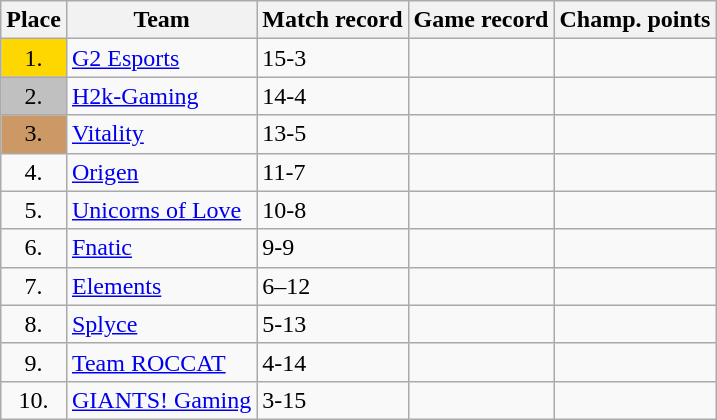<table class="wikitable sortable">
<tr>
<th>Place</th>
<th>Team</th>
<th>Match record</th>
<th>Game record</th>
<th>Champ. points</th>
</tr>
<tr>
<td style="text-align:center; background:gold;">1.</td>
<td><a href='#'>G2 Esports</a></td>
<td>15-3</td>
<td></td>
<td></td>
</tr>
<tr>
<td style="text-align:center; background:silver;">2.</td>
<td><a href='#'>H2k-Gaming</a></td>
<td>14-4</td>
<td></td>
<td></td>
</tr>
<tr>
<td style="text-align:center; background:#c96;">3.</td>
<td><a href='#'>Vitality</a></td>
<td>13-5</td>
<td></td>
<td></td>
</tr>
<tr>
<td style="text-align:center;">4.</td>
<td><a href='#'>Origen</a></td>
<td>11-7</td>
<td></td>
<td></td>
</tr>
<tr>
<td style="text-align:center;">5.</td>
<td><a href='#'>Unicorns of Love</a></td>
<td>10-8</td>
<td></td>
<td></td>
</tr>
<tr>
<td style="text-align:center;">6.</td>
<td><a href='#'>Fnatic</a></td>
<td>9-9</td>
<td></td>
<td></td>
</tr>
<tr>
<td style="text-align:center;">7.</td>
<td><a href='#'>Elements</a></td>
<td>6–12</td>
<td></td>
<td></td>
</tr>
<tr>
<td style="text-align:center;">8.</td>
<td><a href='#'>Splyce</a></td>
<td>5-13</td>
<td></td>
<td></td>
</tr>
<tr>
<td style="text-align:center;">9.</td>
<td><a href='#'>Team ROCCAT</a></td>
<td>4-14</td>
<td></td>
<td></td>
</tr>
<tr>
<td style="text-align:center;">10.</td>
<td><a href='#'>GIANTS! Gaming</a></td>
<td>3-15</td>
<td></td>
<td></td>
</tr>
</table>
